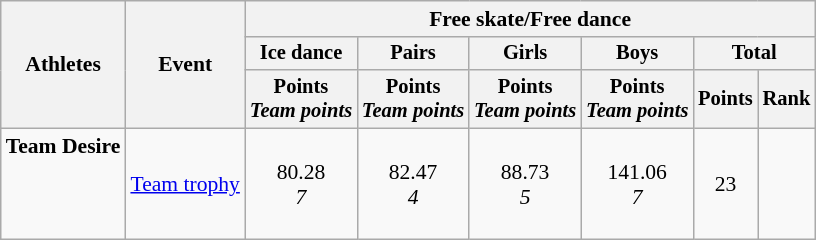<table class="wikitable" style="font-size:90%">
<tr>
<th rowspan=3>Athletes</th>
<th rowspan=3>Event</th>
<th colspan=6>Free skate/Free dance</th>
</tr>
<tr style="font-size:95%">
<th>Ice dance</th>
<th>Pairs</th>
<th>Girls</th>
<th>Boys</th>
<th colspan=2>Total</th>
</tr>
<tr style="font-size:95%">
<th>Points<br><em>Team points</em></th>
<th>Points<br><em>Team points</em></th>
<th>Points<br><em>Team points</em></th>
<th>Points<br><em>Team points</em></th>
<th>Points</th>
<th>Rank</th>
</tr>
<tr align=center>
<td align=left><strong>Team Desire</strong><br><br><br><br></td>
<td align=left><a href='#'>Team trophy</a></td>
<td>80.28<br><em>7</em></td>
<td>82.47<br><em>4</em></td>
<td>88.73<br><em>5</em></td>
<td>141.06<br><em>7</em></td>
<td>23</td>
<td></td>
</tr>
</table>
